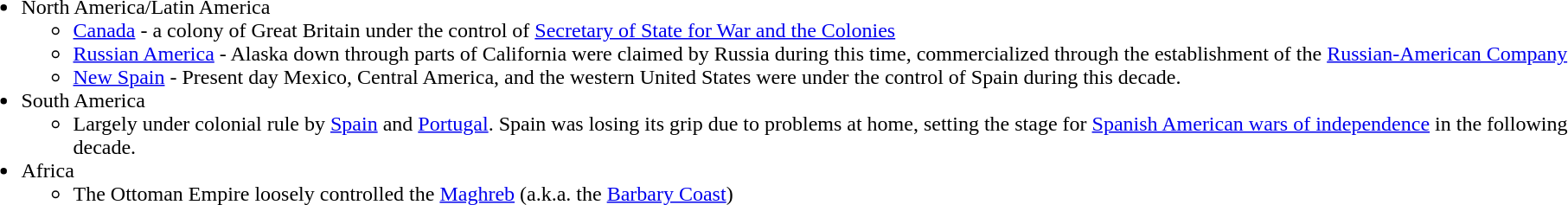<table>
<tr>
<td><br><ul><li>North America/Latin America<ul><li><a href='#'>Canada</a> - a colony of Great Britain under the control of <a href='#'>Secretary of State for War and the Colonies</a></li><li><a href='#'>Russian America</a> - Alaska down through parts of California were claimed by Russia during this time, commercialized through the establishment of the <a href='#'>Russian-American Company</a></li><li><a href='#'>New Spain</a> - Present day Mexico, Central America, and the western United States were under the control of Spain during this decade.</li></ul></li><li>South America<ul><li>Largely under colonial rule by <a href='#'>Spain</a> and <a href='#'>Portugal</a>. Spain was losing its grip due to problems at home, setting the stage for <a href='#'>Spanish American wars of independence</a> in the following decade.</li></ul></li><li>Africa<ul><li>The Ottoman Empire loosely controlled the <a href='#'>Maghreb</a> (a.k.a. the <a href='#'>Barbary Coast</a>)</li></ul></li></ul></td>
<td></td>
</tr>
</table>
